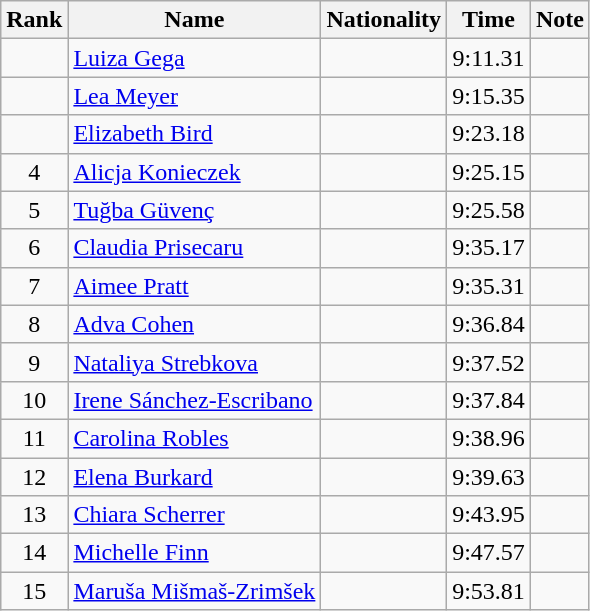<table class="wikitable sortable" style="text-align:center">
<tr>
<th>Rank</th>
<th>Name</th>
<th>Nationality</th>
<th>Time</th>
<th>Note</th>
</tr>
<tr>
<td></td>
<td align=left><a href='#'>Luiza Gega</a></td>
<td align=left></td>
<td>9:11.31</td>
<td></td>
</tr>
<tr>
<td></td>
<td align=left><a href='#'>Lea Meyer</a></td>
<td align=left></td>
<td>9:15.35</td>
<td></td>
</tr>
<tr>
<td></td>
<td align=left><a href='#'>Elizabeth Bird</a></td>
<td align=left></td>
<td>9:23.18</td>
<td></td>
</tr>
<tr>
<td>4</td>
<td align=left><a href='#'>Alicja Konieczek</a></td>
<td align=left></td>
<td>9:25.15</td>
<td></td>
</tr>
<tr>
<td>5</td>
<td align=left><a href='#'>Tuğba Güvenç</a></td>
<td align=left></td>
<td>9:25.58</td>
<td></td>
</tr>
<tr>
<td>6</td>
<td align=left><a href='#'>Claudia Prisecaru</a></td>
<td align=left></td>
<td>9:35.17</td>
<td></td>
</tr>
<tr>
<td>7</td>
<td align=left><a href='#'>Aimee Pratt</a></td>
<td align=left></td>
<td>9:35.31</td>
<td></td>
</tr>
<tr>
<td>8</td>
<td align=left><a href='#'>Adva Cohen</a></td>
<td align=left></td>
<td>9:36.84</td>
<td></td>
</tr>
<tr>
<td>9</td>
<td align=left><a href='#'>Nataliya Strebkova</a></td>
<td align=left></td>
<td>9:37.52</td>
<td></td>
</tr>
<tr>
<td>10</td>
<td align=left><a href='#'>Irene Sánchez-Escribano</a></td>
<td align=left></td>
<td>9:37.84</td>
<td></td>
</tr>
<tr>
<td>11</td>
<td align=left><a href='#'>Carolina Robles</a></td>
<td align=left></td>
<td>9:38.96</td>
<td></td>
</tr>
<tr>
<td>12</td>
<td align=left><a href='#'>Elena Burkard</a></td>
<td align=left></td>
<td>9:39.63</td>
<td></td>
</tr>
<tr>
<td>13</td>
<td align=left><a href='#'>Chiara Scherrer</a></td>
<td align=left></td>
<td>9:43.95</td>
<td></td>
</tr>
<tr>
<td>14</td>
<td align=left><a href='#'>Michelle Finn</a></td>
<td align=left></td>
<td>9:47.57</td>
<td></td>
</tr>
<tr>
<td>15</td>
<td align=left><a href='#'>Maruša Mišmaš-Zrimšek</a></td>
<td align=left></td>
<td>9:53.81</td>
<td></td>
</tr>
</table>
